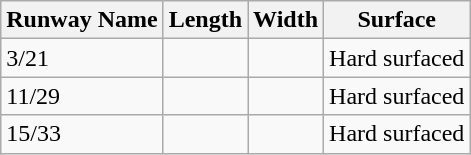<table class="wikitable">
<tr>
<th>Runway Name</th>
<th>Length</th>
<th>Width</th>
<th>Surface</th>
</tr>
<tr>
<td>3/21</td>
<td></td>
<td></td>
<td>Hard surfaced</td>
</tr>
<tr>
<td>11/29</td>
<td></td>
<td></td>
<td>Hard surfaced</td>
</tr>
<tr>
<td>15/33</td>
<td></td>
<td></td>
<td>Hard surfaced</td>
</tr>
</table>
